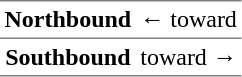<table border="1" cellspacing="0" cellpadding="3" frame="hsides" rules="rows">
<tr>
<th><span>Northbound</span></th>
<td>←  toward </td>
</tr>
<tr>
<th><span>Southbound</span></th>
<td>  toward  →</td>
</tr>
</table>
